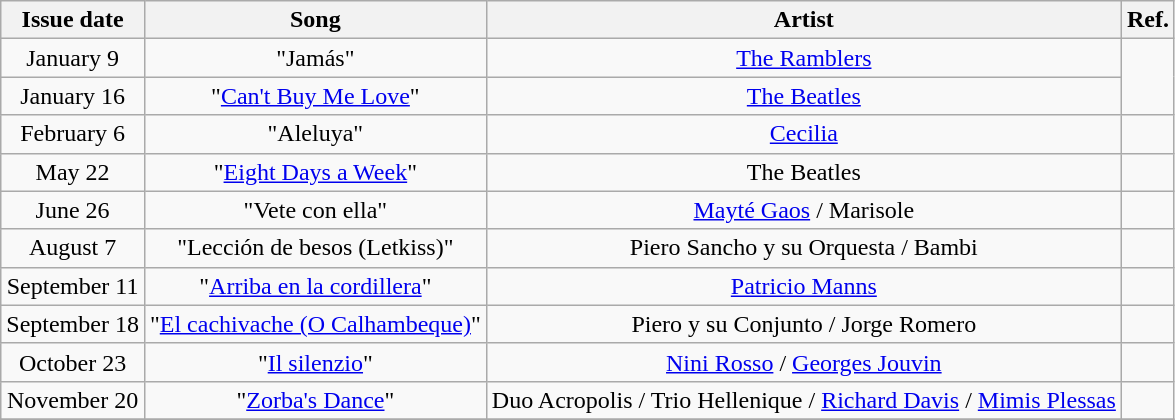<table class="wikitable">
<tr>
<th>Issue date</th>
<th>Song</th>
<th>Artist</th>
<th>Ref.</th>
</tr>
<tr>
<td align="center">January 9</td>
<td align="center">"Jamás"</td>
<td align="center"><a href='#'>The Ramblers</a></td>
<td align="center" rowspan=2></td>
</tr>
<tr>
<td align="center">January 16</td>
<td align="center">"<a href='#'>Can't Buy Me Love</a>"</td>
<td align="center"><a href='#'>The Beatles</a></td>
</tr>
<tr>
<td align="center">February 6</td>
<td align="center">"Aleluya"</td>
<td align="center"><a href='#'>Cecilia</a></td>
<td align="center"></td>
</tr>
<tr>
<td align="center">May 22</td>
<td align="center">"<a href='#'>Eight Days a Week</a>"</td>
<td align="center">The Beatles</td>
<td align="center"></td>
</tr>
<tr>
<td align="center">June 26</td>
<td align="center">"Vete con ella"</td>
<td align="center"><a href='#'>Mayté Gaos</a> / Marisole</td>
<td align="center"></td>
</tr>
<tr>
<td align="center">August 7</td>
<td align="center">"Lección de besos (Letkiss)"</td>
<td align="center">Piero Sancho y su Orquesta / Bambi</td>
<td align="center"></td>
</tr>
<tr>
<td align="center">September 11</td>
<td align="center">"<a href='#'>Arriba en la cordillera</a>"</td>
<td align="center"><a href='#'>Patricio Manns</a></td>
<td align="center"></td>
</tr>
<tr>
<td align="center">September 18</td>
<td align="center">"<a href='#'>El cachivache (O Calhambeque)</a>"</td>
<td align="center">Piero y su Conjunto / Jorge Romero</td>
<td align="center"></td>
</tr>
<tr>
<td align="center">October 23</td>
<td align="center">"<a href='#'>Il silenzio</a>"</td>
<td align="center"><a href='#'>Nini Rosso</a> / <a href='#'>Georges Jouvin</a></td>
<td align="center"></td>
</tr>
<tr>
<td align="center">November 20</td>
<td align="center">"<a href='#'>Zorba's Dance</a>"</td>
<td align="center">Duo Acropolis / Trio Hellenique / <a href='#'>Richard Davis</a> / <a href='#'>Mimis Plessas</a></td>
<td align="center"></td>
</tr>
<tr>
</tr>
</table>
